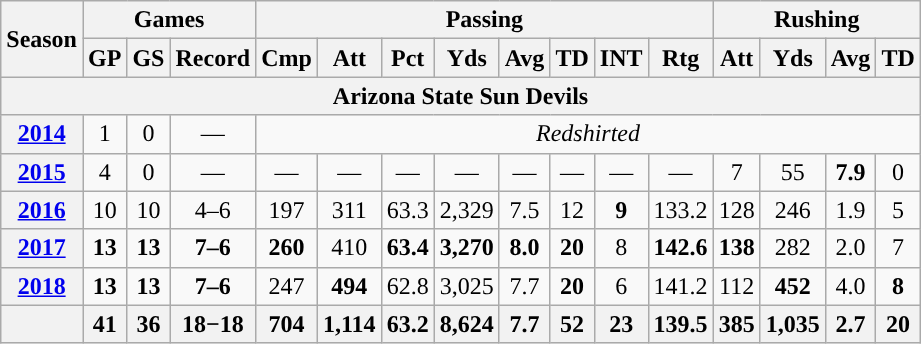<table class="wikitable" style="text-align:center;">
<tr>
<th rowspan="2">Season</th>
<th colspan="3">Games</th>
<th colspan="8">Passing</th>
<th colspan="4">Rushing</th>
</tr>
<tr>
<th>GP</th>
<th>GS</th>
<th>Record</th>
<th>Cmp</th>
<th>Att</th>
<th>Pct</th>
<th>Yds</th>
<th>Avg</th>
<th>TD</th>
<th>INT</th>
<th>Rtg</th>
<th>Att</th>
<th>Yds</th>
<th>Avg</th>
<th>TD</th>
</tr>
<tr>
<th colspan="16">Arizona State Sun Devils</th>
</tr>
<tr>
<th><a href='#'>2014</a></th>
<td>1</td>
<td>0</td>
<td>—</td>
<td colspan="12"><em>Redshirted </em></td>
</tr>
<tr>
<th><a href='#'>2015</a></th>
<td>4</td>
<td>0</td>
<td>—</td>
<td>—</td>
<td>—</td>
<td>—</td>
<td>—</td>
<td>—</td>
<td>—</td>
<td>—</td>
<td>—</td>
<td>7</td>
<td>55</td>
<td><strong>7.9</strong></td>
<td>0</td>
</tr>
<tr>
<th><a href='#'>2016</a></th>
<td>10</td>
<td>10</td>
<td>4–6</td>
<td>197</td>
<td>311</td>
<td>63.3</td>
<td>2,329</td>
<td>7.5</td>
<td>12</td>
<td><strong>9</strong></td>
<td>133.2</td>
<td>128</td>
<td>246</td>
<td>1.9</td>
<td>5</td>
</tr>
<tr>
<th><a href='#'>2017</a></th>
<td><strong>13</strong></td>
<td><strong>13</strong></td>
<td><strong>7–6</strong></td>
<td><strong>260</strong></td>
<td>410</td>
<td><strong>63.4</strong></td>
<td><strong>3,270</strong></td>
<td><strong>8.0</strong></td>
<td><strong>20</strong></td>
<td>8</td>
<td><strong>142.6</strong></td>
<td><strong>138</strong></td>
<td>282</td>
<td>2.0</td>
<td>7</td>
</tr>
<tr>
<th><a href='#'>2018</a></th>
<td><strong>13</strong></td>
<td><strong>13</strong></td>
<td><strong>7–6</strong></td>
<td>247</td>
<td><strong>494</strong></td>
<td>62.8</td>
<td>3,025</td>
<td>7.7</td>
<td><strong>20</strong></td>
<td>6</td>
<td>141.2</td>
<td>112</td>
<td><strong>452</strong></td>
<td>4.0</td>
<td><strong>8</strong></td>
</tr>
<tr>
<th></th>
<th>41</th>
<th>36</th>
<th>18−18</th>
<th>704</th>
<th>1,114</th>
<th>63.2</th>
<th>8,624</th>
<th>7.7</th>
<th>52</th>
<th>23</th>
<th>139.5</th>
<th>385</th>
<th>1,035</th>
<th>2.7</th>
<th>20</th>
</tr>
</table>
